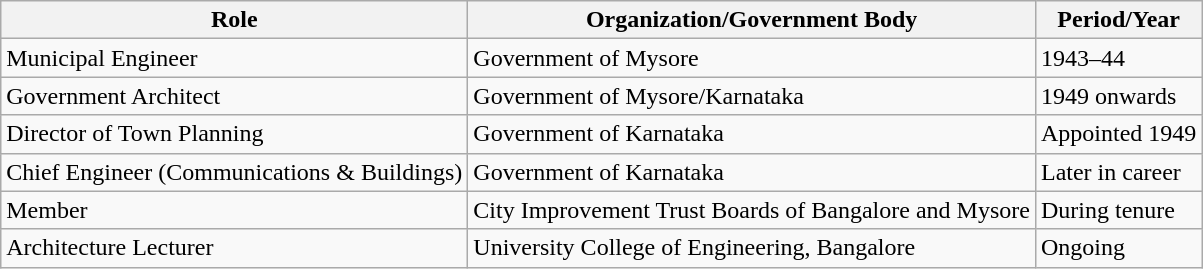<table class="wikitable">
<tr>
<th>Role</th>
<th>Organization/Government Body</th>
<th>Period/Year</th>
</tr>
<tr>
<td>Municipal Engineer</td>
<td>Government of Mysore</td>
<td>1943–44</td>
</tr>
<tr>
<td>Government Architect</td>
<td>Government of Mysore/Karnataka</td>
<td>1949 onwards</td>
</tr>
<tr>
<td>Director of Town Planning</td>
<td>Government of Karnataka</td>
<td>Appointed 1949</td>
</tr>
<tr>
<td>Chief Engineer (Communications & Buildings)</td>
<td>Government of Karnataka</td>
<td>Later in career</td>
</tr>
<tr>
<td>Member</td>
<td>City Improvement Trust Boards of Bangalore and Mysore</td>
<td>During tenure</td>
</tr>
<tr>
<td>Architecture Lecturer</td>
<td>University College of Engineering, Bangalore</td>
<td>Ongoing</td>
</tr>
</table>
